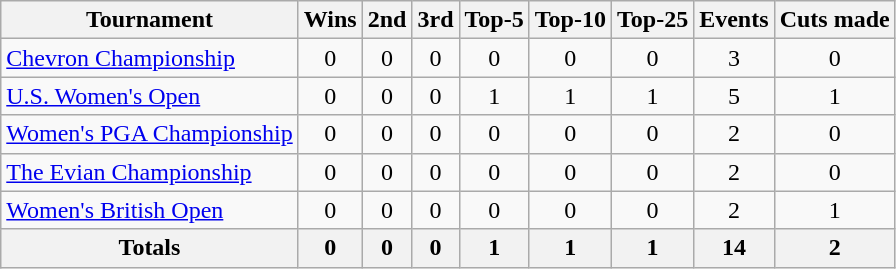<table class=wikitable style=text-align:center>
<tr>
<th>Tournament</th>
<th>Wins</th>
<th>2nd</th>
<th>3rd</th>
<th>Top-5</th>
<th>Top-10</th>
<th>Top-25</th>
<th>Events</th>
<th>Cuts made</th>
</tr>
<tr>
<td align=left><a href='#'>Chevron Championship</a></td>
<td>0</td>
<td>0</td>
<td>0</td>
<td>0</td>
<td>0</td>
<td>0</td>
<td>3</td>
<td>0</td>
</tr>
<tr>
<td align=left><a href='#'>U.S. Women's Open</a></td>
<td>0</td>
<td>0</td>
<td>0</td>
<td>1</td>
<td>1</td>
<td>1</td>
<td>5</td>
<td>1</td>
</tr>
<tr>
<td align=left><a href='#'>Women's PGA Championship</a></td>
<td>0</td>
<td>0</td>
<td>0</td>
<td>0</td>
<td>0</td>
<td>0</td>
<td>2</td>
<td>0</td>
</tr>
<tr>
<td align=left><a href='#'>The Evian Championship</a></td>
<td>0</td>
<td>0</td>
<td>0</td>
<td>0</td>
<td>0</td>
<td>0</td>
<td>2</td>
<td>0</td>
</tr>
<tr>
<td align=left><a href='#'>Women's British Open</a></td>
<td>0</td>
<td>0</td>
<td>0</td>
<td>0</td>
<td>0</td>
<td>0</td>
<td>2</td>
<td>1</td>
</tr>
<tr>
<th>Totals</th>
<th>0</th>
<th>0</th>
<th>0</th>
<th>1</th>
<th>1</th>
<th>1</th>
<th>14</th>
<th>2</th>
</tr>
</table>
